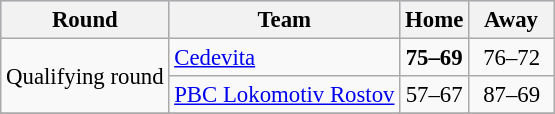<table class="wikitable" style="text-align: left; font-size:95%">
<tr bgcolor="#ccccff">
<th>Round</th>
<th>Team</th>
<th>Home</th>
<th>  Away  </th>
</tr>
<tr>
<td rowspan=2>Qualifying round</td>
<td> <a href='#'>Cedevita</a></td>
<td style="text-align:center;"><strong>75–69</strong></td>
<td style="text-align:center;">76–72</td>
</tr>
<tr>
<td> <a href='#'>PBC Lokomotiv Rostov</a></td>
<td style="text-align:center;">57–67</td>
<td style="text-align:center;">87–69</td>
</tr>
<tr>
</tr>
</table>
